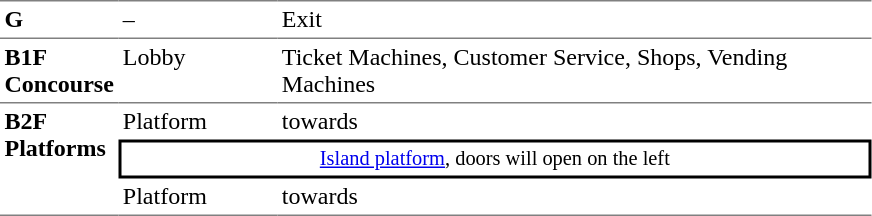<table table border=0 cellspacing=0 cellpadding=3>
<tr>
<td style="border-top:solid 1px gray;" width=50 valign=top><strong>G</strong></td>
<td style="border-top:solid 1px gray;" width=100 valign=top>–</td>
<td style="border-top:solid 1px gray;" width=390 valign=top>Exit</td>
</tr>
<tr>
<td style="border-bottom:solid 1px gray; border-top:solid 1px gray;" valign=top width=50><strong>B1F<br>Concourse</strong></td>
<td style="border-bottom:solid 1px gray; border-top:solid 1px gray;" valign=top width=100>Lobby</td>
<td style="border-bottom:solid 1px gray; border-top:solid 1px gray;" valign=top width=390>Ticket Machines, Customer Service, Shops, Vending Machines</td>
</tr>
<tr>
<td style="border-bottom:solid 1px gray;" rowspan="6" valign=top><strong>B2F<br>Platforms</strong></td>
<td>Platform</td>
<td>  towards  </td>
</tr>
<tr>
<td style="border-right:solid 2px black;border-left:solid 2px black;border-top:solid 2px black;border-bottom:solid 2px black;font-size:85%;text-align:center;" colspan=2><a href='#'>Island platform</a>, doors will open on the left</td>
</tr>
<tr>
<td style="border-bottom:solid 1px gray;">Platform</td>
<td style="border-bottom:solid 1px gray;">  towards   </td>
</tr>
</table>
